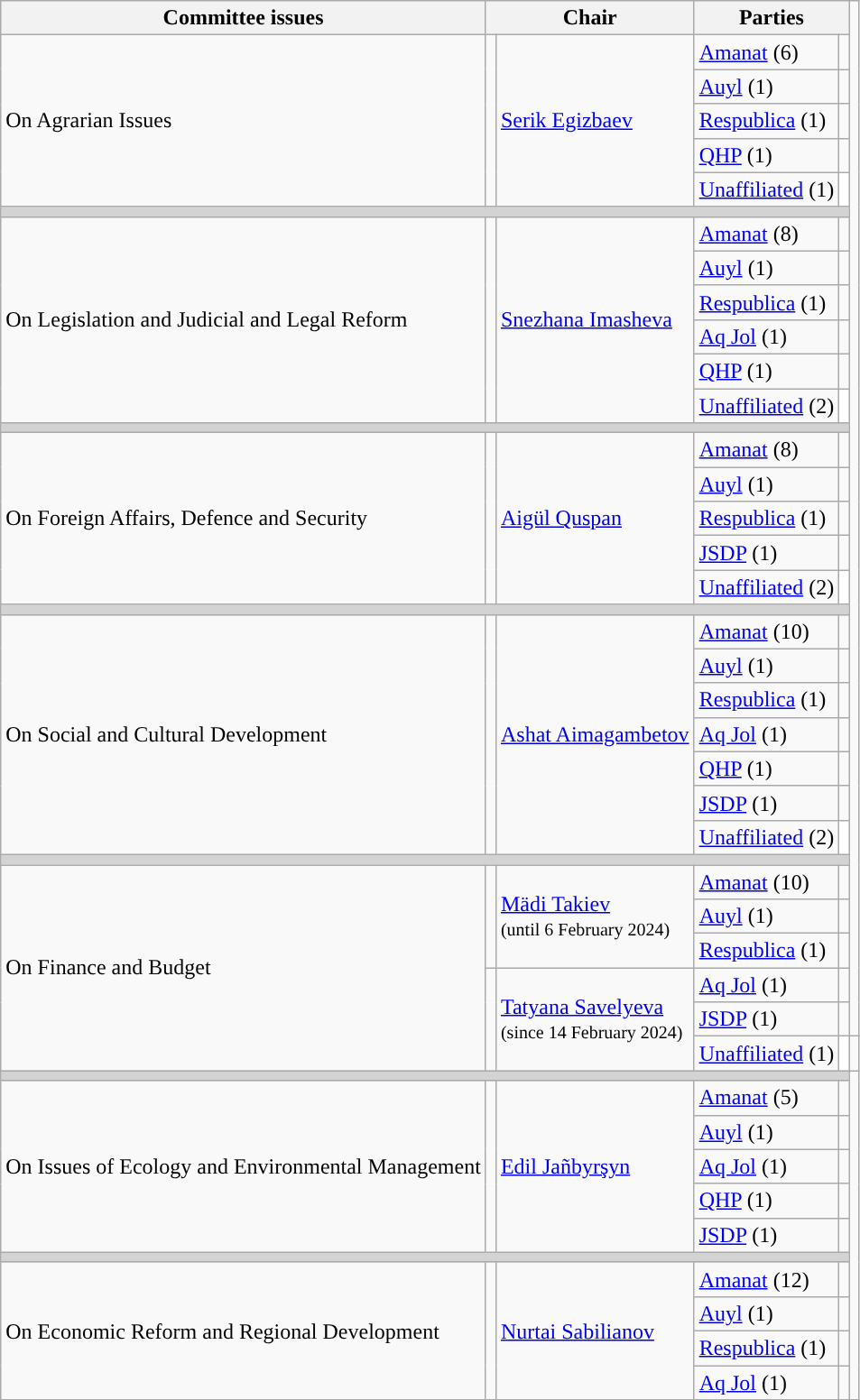<table class="wikitable">
<tr>
<th>Committee issues</th>
<th colspan="2">Chair</th>
<th colspan="2">Parties</th>
</tr>
<tr>
<td rowspan="5">On Agrarian Issues</td>
<td rowspan="5" style="background-color:"></td>
<td rowspan="5"><a href='#'>Serik Egizbaev</a></td>
<td><a href='#'>Amanat</a> (6)</td>
<td style="background-color:"></td>
</tr>
<tr>
<td><a href='#'>Auyl</a> (1)</td>
<td style="background-color:"></td>
</tr>
<tr>
<td><a href='#'>Respublica</a> (1)</td>
<td style="background-color:"></td>
</tr>
<tr>
<td><a href='#'>QHP</a> (1)</td>
<td style="background-color:"></td>
</tr>
<tr>
<td><a href='#'>Unaffiliated</a> (1)</td>
<td data-darkreader-inline-bgcolor="" style="background-color:white"></td>
</tr>
<tr>
<td colspan="5;" data-darkreader-inline-bgcolor="" bgcolor="lightgrey"></td>
</tr>
<tr>
<td rowspan="6">On Legislation and Judicial and Legal Reform</td>
<td rowspan="6" style="background-color:"></td>
<td rowspan="6"><a href='#'>Snezhana Imasheva</a></td>
<td><a href='#'>Amanat</a> (8)</td>
<td style="background-color:"></td>
</tr>
<tr>
<td><a href='#'>Auyl</a> (1)</td>
<td style="background-color:"></td>
</tr>
<tr>
<td><a href='#'>Respublica</a> (1)</td>
<td style="background-color:"></td>
</tr>
<tr>
<td><a href='#'>Aq Jol</a> (1)</td>
<td style="background-color:"></td>
</tr>
<tr>
<td><a href='#'>QHP</a> (1)</td>
<td style="background-color:"></td>
</tr>
<tr>
<td><a href='#'>Unaffiliated</a> (2)</td>
<td data-darkreader-inline-bgcolor="" style="background-color:white"></td>
</tr>
<tr>
<td colspan="5;" data-darkreader-inline-bgcolor="" bgcolor="lightgrey"></td>
</tr>
<tr>
<td rowspan="5">On Foreign Affairs, Defence and Security</td>
<td rowspan="5" style="background-color:"></td>
<td rowspan="5"><a href='#'>Aigül Quspan</a></td>
<td><a href='#'>Amanat</a> (8)</td>
<td style="background-color:"></td>
</tr>
<tr>
<td><a href='#'>Auyl</a> (1)</td>
<td style="background-color:"></td>
</tr>
<tr>
<td><a href='#'>Respublica</a> (1)</td>
<td style="background-color:"></td>
</tr>
<tr>
<td><a href='#'>JSDP</a> (1)</td>
<td style="background-color:"></td>
</tr>
<tr>
<td><a href='#'>Unaffiliated</a> (2)</td>
<td data-darkreader-inline-bgcolor="" style="background-color:white"></td>
</tr>
<tr>
<td colspan="5;" data-darkreader-inline-bgcolor="" bgcolor="lightgrey"></td>
</tr>
<tr>
<td rowspan="7">On Social and Cultural Development</td>
<td rowspan="7" style="background-color:"></td>
<td rowspan="7"><a href='#'>Ashat Aimagambetov</a></td>
<td><a href='#'>Amanat</a> (10)</td>
<td style="background-color:"></td>
</tr>
<tr>
<td><a href='#'>Auyl</a> (1)</td>
<td style="background-color:"></td>
</tr>
<tr>
<td><a href='#'>Respublica</a> (1)</td>
<td style="background-color:"></td>
</tr>
<tr>
<td><a href='#'>Aq Jol</a> (1)</td>
<td style="background-color:"></td>
</tr>
<tr>
<td><a href='#'>QHP</a> (1)</td>
<td style="background-color:"></td>
</tr>
<tr>
<td><a href='#'>JSDP</a> (1)</td>
<td style="background-color:"></td>
</tr>
<tr>
<td><a href='#'>Unaffiliated</a> (2)</td>
<td data-darkreader-inline-bgcolor="" style="background-color:white"></td>
</tr>
<tr>
<td colspan="5;" data-darkreader-inline-bgcolor="" bgcolor="lightgrey"></td>
</tr>
<tr>
<td rowspan="7">On Finance and Budget</td>
<td rowspan="3" style="background-color:"></td>
<td rowspan="3"><a href='#'>Mädi Takiev</a><br><small>(until 6 February 2024)</small></td>
<td><a href='#'>Amanat</a> (10)</td>
<td style="background-color:"></td>
</tr>
<tr>
<td><a href='#'>Auyl</a> (1)</td>
<td style="background-color:"></td>
</tr>
<tr>
<td><a href='#'>Respublica</a> (1)</td>
<td style="background-color:"></td>
</tr>
<tr>
<td rowspan=4 style="background-color:"></td>
<td rowspan="4"><a href='#'>Tatyana Savelyeva</a><br><small>(since 14 February 2024)</small></td>
<td><a href='#'>Aq Jol</a> (1)</td>
<td style="background-color:"></td>
</tr>
<tr>
<td><a href='#'>JSDP</a> (1)</td>
<td style="background-color:"></td>
</tr>
<tr>
<td rowspan="2"><a href='#'>Unaffiliated</a> (1)</td>
<td rowspan="2" data-darkreader-inline-bgcolor="" style="background-color:white"></td>
</tr>
<tr>
<td></td>
</tr>
<tr>
<td colspan="5;" data-darkreader-inline-bgcolor="" bgcolor="lightgrey"></td>
</tr>
<tr>
<td rowspan="5">On Issues of Ecology and Environmental Management</td>
<td rowspan="5" style="background-color:"></td>
<td rowspan="5"><a href='#'>Edil Jañbyrşyn</a></td>
<td><a href='#'>Amanat</a> (5)</td>
<td style="background-color:"></td>
</tr>
<tr>
<td><a href='#'>Auyl</a> (1)</td>
<td style="background-color:"></td>
</tr>
<tr>
<td><a href='#'>Aq Jol</a> (1)</td>
<td style="background-color:"></td>
</tr>
<tr>
<td><a href='#'>QHP</a> (1)</td>
<td style="background-color:"></td>
</tr>
<tr>
<td><a href='#'>JSDP</a> (1)</td>
<td style="background-color:"></td>
</tr>
<tr>
<td colspan="5;" data-darkreader-inline-bgcolor="" bgcolor="lightgrey"></td>
</tr>
<tr>
<td rowspan="4">On Economic Reform and Regional Development</td>
<td rowspan="4" style="background-color:"></td>
<td rowspan="4"><a href='#'>Nurtai Sabilianov</a></td>
<td><a href='#'>Amanat</a> (12)</td>
<td style="background-color:"></td>
</tr>
<tr>
<td><a href='#'>Auyl</a> (1)</td>
<td style="background-color:"></td>
</tr>
<tr>
<td><a href='#'>Respublica</a> (1)</td>
<td style="background-color:"></td>
</tr>
<tr>
<td><a href='#'>Aq Jol</a> (1)</td>
<td style="background-color:"></td>
</tr>
</table>
